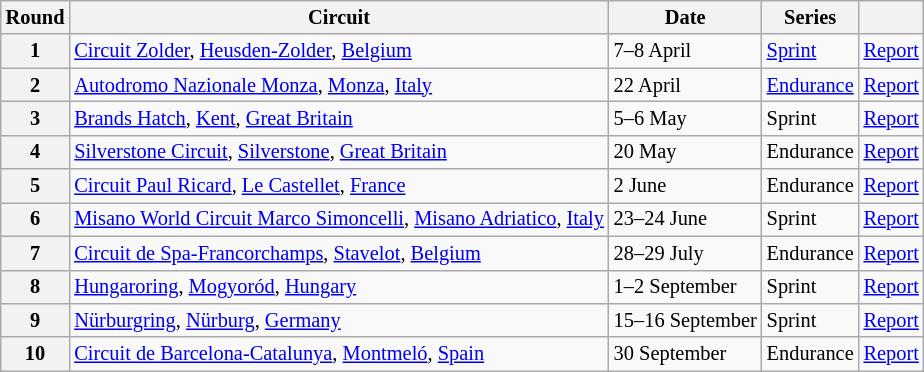<table class="wikitable" style="font-size: 85%;">
<tr>
<th>Round</th>
<th>Circuit</th>
<th>Date</th>
<th>Series</th>
<th></th>
</tr>
<tr>
<th>1</th>
<td> <a href='#'>Circuit Zolder</a>, <a href='#'>Heusden-Zolder</a>, <a href='#'>Belgium</a></td>
<td>7–8 April</td>
<td><a href='#'>Sprint</a></td>
<td><a href='#'>Report</a></td>
</tr>
<tr>
<th>2</th>
<td> <a href='#'>Autodromo Nazionale Monza</a>, <a href='#'>Monza</a>, <a href='#'>Italy</a></td>
<td>22 April</td>
<td><a href='#'>Endurance</a></td>
<td><a href='#'>Report</a></td>
</tr>
<tr>
<th>3</th>
<td> <a href='#'>Brands Hatch</a>, <a href='#'>Kent</a>, <a href='#'>Great Britain</a></td>
<td>5–6 May</td>
<td>Sprint</td>
<td><a href='#'>Report</a></td>
</tr>
<tr>
<th>4</th>
<td> <a href='#'>Silverstone Circuit</a>, <a href='#'>Silverstone</a>, <a href='#'>Great Britain</a></td>
<td>20 May</td>
<td>Endurance</td>
<td><a href='#'>Report</a></td>
</tr>
<tr>
<th>5</th>
<td> <a href='#'>Circuit Paul Ricard</a>, <a href='#'>Le Castellet</a>, <a href='#'>France</a></td>
<td>2 June</td>
<td>Endurance</td>
<td><a href='#'>Report</a></td>
</tr>
<tr>
<th>6</th>
<td> <a href='#'>Misano World Circuit Marco Simoncelli</a>, <a href='#'>Misano Adriatico</a>, <a href='#'>Italy</a></td>
<td>23–24 June</td>
<td>Sprint</td>
<td><a href='#'>Report</a></td>
</tr>
<tr>
<th>7</th>
<td> <a href='#'>Circuit de Spa-Francorchamps</a>, <a href='#'>Stavelot</a>, <a href='#'>Belgium</a></td>
<td>28–29 July</td>
<td>Endurance</td>
<td><a href='#'>Report</a></td>
</tr>
<tr>
<th>8</th>
<td> <a href='#'>Hungaroring</a>, <a href='#'>Mogyoród</a>, <a href='#'>Hungary</a></td>
<td>1–2 September</td>
<td>Sprint</td>
<td><a href='#'>Report</a></td>
</tr>
<tr>
<th>9</th>
<td> <a href='#'>Nürburgring</a>, <a href='#'>Nürburg</a>, <a href='#'>Germany</a></td>
<td>15–16 September</td>
<td>Sprint</td>
<td><a href='#'>Report</a></td>
</tr>
<tr>
<th>10</th>
<td> <a href='#'>Circuit de Barcelona-Catalunya</a>, <a href='#'>Montmeló</a>, <a href='#'>Spain</a></td>
<td>30 September</td>
<td>Endurance</td>
<td><a href='#'>Report</a></td>
</tr>
</table>
